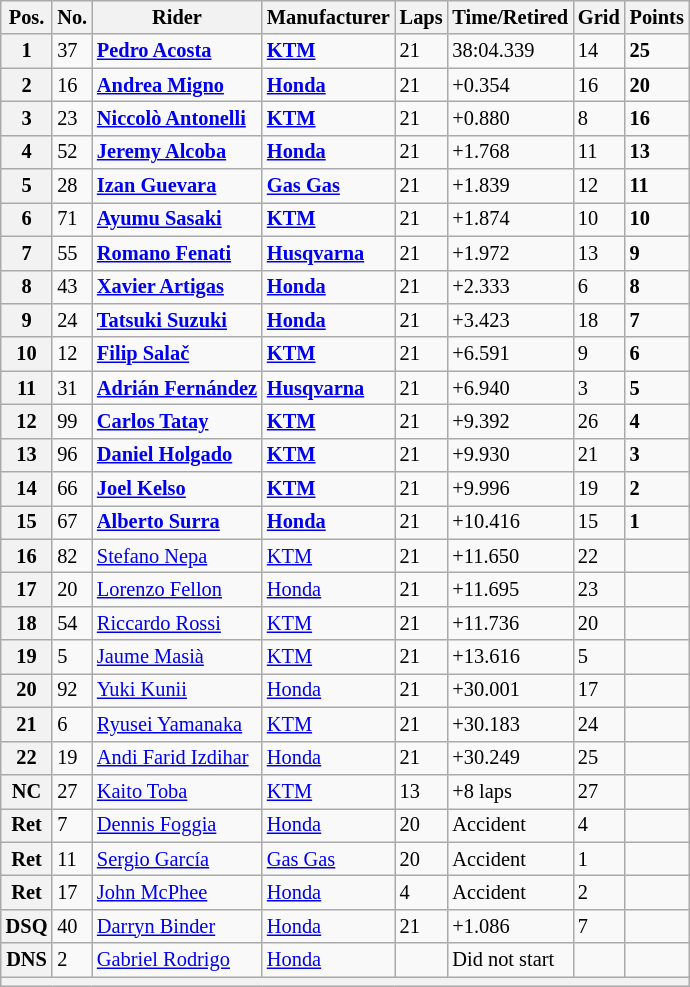<table class="wikitable" style="font-size: 85%;">
<tr>
<th>Pos.</th>
<th>No.</th>
<th>Rider</th>
<th>Manufacturer</th>
<th>Laps</th>
<th>Time/Retired</th>
<th>Grid</th>
<th>Points</th>
</tr>
<tr>
<th>1</th>
<td>37</td>
<td> <strong><a href='#'>Pedro Acosta</a></strong></td>
<td><strong><a href='#'>KTM</a></strong></td>
<td>21</td>
<td>38:04.339</td>
<td>14</td>
<td><strong>25</strong></td>
</tr>
<tr>
<th>2</th>
<td>16</td>
<td> <strong><a href='#'>Andrea Migno</a></strong></td>
<td><strong><a href='#'>Honda</a></strong></td>
<td>21</td>
<td>+0.354</td>
<td>16</td>
<td><strong>20</strong></td>
</tr>
<tr>
<th>3</th>
<td>23</td>
<td> <strong><a href='#'>Niccolò Antonelli</a></strong></td>
<td><strong><a href='#'>KTM</a></strong></td>
<td>21</td>
<td>+0.880</td>
<td>8</td>
<td><strong>16</strong></td>
</tr>
<tr>
<th>4</th>
<td>52</td>
<td> <strong><a href='#'>Jeremy Alcoba</a></strong></td>
<td><strong><a href='#'>Honda</a></strong></td>
<td>21</td>
<td>+1.768</td>
<td>11</td>
<td><strong>13</strong></td>
</tr>
<tr>
<th>5</th>
<td>28</td>
<td> <strong><a href='#'>Izan Guevara</a></strong></td>
<td><strong><a href='#'>Gas Gas</a></strong></td>
<td>21</td>
<td>+1.839</td>
<td>12</td>
<td><strong>11</strong></td>
</tr>
<tr>
<th>6</th>
<td>71</td>
<td> <strong><a href='#'>Ayumu Sasaki</a></strong></td>
<td><strong><a href='#'>KTM</a></strong></td>
<td>21</td>
<td>+1.874</td>
<td>10</td>
<td><strong>10</strong></td>
</tr>
<tr>
<th>7</th>
<td>55</td>
<td> <strong><a href='#'>Romano Fenati</a></strong></td>
<td><strong><a href='#'>Husqvarna</a></strong></td>
<td>21</td>
<td>+1.972</td>
<td>13</td>
<td><strong>9</strong></td>
</tr>
<tr>
<th>8</th>
<td>43</td>
<td> <strong><a href='#'>Xavier Artigas</a></strong></td>
<td><strong><a href='#'>Honda</a></strong></td>
<td>21</td>
<td>+2.333</td>
<td>6</td>
<td><strong>8</strong></td>
</tr>
<tr>
<th>9</th>
<td>24</td>
<td> <strong><a href='#'>Tatsuki Suzuki</a></strong></td>
<td><strong><a href='#'>Honda</a></strong></td>
<td>21</td>
<td>+3.423</td>
<td>18</td>
<td><strong>7</strong></td>
</tr>
<tr>
<th>10</th>
<td>12</td>
<td> <strong><a href='#'>Filip Salač</a></strong></td>
<td><strong><a href='#'>KTM</a></strong></td>
<td>21</td>
<td>+6.591</td>
<td>9</td>
<td><strong>6</strong></td>
</tr>
<tr>
<th>11</th>
<td>31</td>
<td> <strong><a href='#'>Adrián Fernández</a></strong></td>
<td><strong><a href='#'>Husqvarna</a></strong></td>
<td>21</td>
<td>+6.940</td>
<td>3</td>
<td><strong>5</strong></td>
</tr>
<tr>
<th>12</th>
<td>99</td>
<td> <strong><a href='#'>Carlos Tatay</a></strong></td>
<td><strong><a href='#'>KTM</a></strong></td>
<td>21</td>
<td>+9.392</td>
<td>26</td>
<td><strong>4</strong></td>
</tr>
<tr>
<th>13</th>
<td>96</td>
<td> <strong><a href='#'>Daniel Holgado</a></strong></td>
<td><strong><a href='#'>KTM</a></strong></td>
<td>21</td>
<td>+9.930</td>
<td>21</td>
<td><strong>3</strong></td>
</tr>
<tr>
<th>14</th>
<td>66</td>
<td> <strong><a href='#'>Joel Kelso</a></strong></td>
<td><strong><a href='#'>KTM</a></strong></td>
<td>21</td>
<td>+9.996</td>
<td>19</td>
<td><strong>2</strong></td>
</tr>
<tr>
<th>15</th>
<td>67</td>
<td> <strong><a href='#'>Alberto Surra</a></strong></td>
<td><strong><a href='#'>Honda</a></strong></td>
<td>21</td>
<td>+10.416</td>
<td>15</td>
<td><strong>1</strong></td>
</tr>
<tr>
<th>16</th>
<td>82</td>
<td> <a href='#'>Stefano Nepa</a></td>
<td><a href='#'>KTM</a></td>
<td>21</td>
<td>+11.650</td>
<td>22</td>
<td></td>
</tr>
<tr>
<th>17</th>
<td>20</td>
<td> <a href='#'>Lorenzo Fellon</a></td>
<td><a href='#'>Honda</a></td>
<td>21</td>
<td>+11.695</td>
<td>23</td>
<td></td>
</tr>
<tr>
<th>18</th>
<td>54</td>
<td> <a href='#'>Riccardo Rossi</a></td>
<td><a href='#'>KTM</a></td>
<td>21</td>
<td>+11.736</td>
<td>20</td>
<td></td>
</tr>
<tr>
<th>19</th>
<td>5</td>
<td> <a href='#'>Jaume Masià</a></td>
<td><a href='#'>KTM</a></td>
<td>21</td>
<td>+13.616</td>
<td>5</td>
<td></td>
</tr>
<tr>
<th>20</th>
<td>92</td>
<td> <a href='#'>Yuki Kunii</a></td>
<td><a href='#'>Honda</a></td>
<td>21</td>
<td>+30.001</td>
<td>17</td>
<td></td>
</tr>
<tr>
<th>21</th>
<td>6</td>
<td> <a href='#'>Ryusei Yamanaka</a></td>
<td><a href='#'>KTM</a></td>
<td>21</td>
<td>+30.183</td>
<td>24</td>
<td></td>
</tr>
<tr>
<th>22</th>
<td>19</td>
<td> <a href='#'>Andi Farid Izdihar</a></td>
<td><a href='#'>Honda</a></td>
<td>21</td>
<td>+30.249</td>
<td>25</td>
<td></td>
</tr>
<tr>
<th>NC</th>
<td>27</td>
<td> <a href='#'>Kaito Toba</a></td>
<td><a href='#'>KTM</a></td>
<td>13</td>
<td>+8 laps</td>
<td>27</td>
<td></td>
</tr>
<tr>
<th>Ret</th>
<td>7</td>
<td> <a href='#'>Dennis Foggia</a></td>
<td><a href='#'>Honda</a></td>
<td>20</td>
<td>Accident</td>
<td>4</td>
<td></td>
</tr>
<tr>
<th>Ret</th>
<td>11</td>
<td> <a href='#'>Sergio García</a></td>
<td><a href='#'>Gas Gas</a></td>
<td>20</td>
<td>Accident</td>
<td>1</td>
<td></td>
</tr>
<tr>
<th>Ret</th>
<td>17</td>
<td> <a href='#'>John McPhee</a></td>
<td><a href='#'>Honda</a></td>
<td>4</td>
<td>Accident</td>
<td>2</td>
<td></td>
</tr>
<tr>
<th>DSQ</th>
<td>40</td>
<td> <a href='#'>Darryn Binder</a></td>
<td><a href='#'>Honda</a></td>
<td>21</td>
<td>+1.086</td>
<td>7</td>
<td></td>
</tr>
<tr>
<th>DNS</th>
<td>2</td>
<td> <a href='#'>Gabriel Rodrigo</a></td>
<td><a href='#'>Honda</a></td>
<td></td>
<td>Did not start</td>
<td></td>
<td></td>
</tr>
<tr>
<th colspan=8></th>
</tr>
</table>
